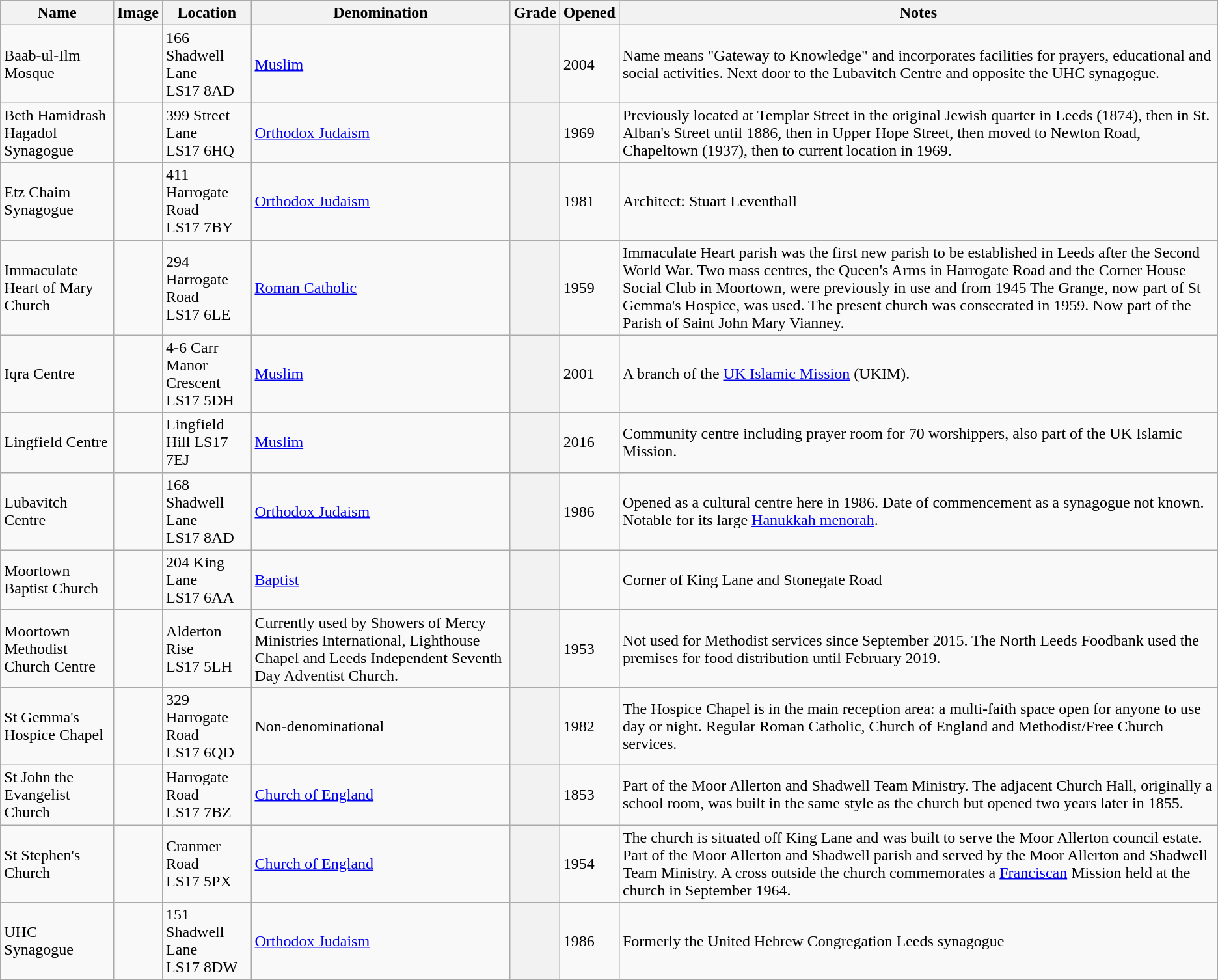<table class="wikitable sortable">
<tr>
<th>Name</th>
<th class="unsortable">Image</th>
<th>Location</th>
<th>Denomination</th>
<th>Grade</th>
<th>Opened</th>
<th class="unsortable">Notes</th>
</tr>
<tr>
<td>Baab-ul-Ilm Mosque</td>
<td></td>
<td>166 Shadwell Lane<br>LS17 8AD</td>
<td><a href='#'>Muslim</a></td>
<th></th>
<td>2004</td>
<td>Name means "Gateway to Knowledge" and incorporates facilities for prayers, educational and social activities. Next door to the Lubavitch Centre and opposite the UHC synagogue.</td>
</tr>
<tr>
<td>Beth Hamidrash Hagadol Synagogue </td>
<td></td>
<td>399 Street Lane<br>LS17 6HQ</td>
<td><a href='#'>Orthodox Judaism</a></td>
<th></th>
<td>1969</td>
<td>Previously located at Templar Street in the original Jewish quarter in Leeds (1874), then in St. Alban's Street until 1886, then in Upper Hope Street, then moved to Newton Road, Chapeltown (1937), then to current location in 1969.</td>
</tr>
<tr>
<td>Etz Chaim Synagogue</td>
<td></td>
<td>411 Harrogate Road<br>LS17 7BY</td>
<td><a href='#'>Orthodox Judaism</a></td>
<th></th>
<td>1981</td>
<td>Architect: Stuart Leventhall</td>
</tr>
<tr>
<td>Immaculate Heart of Mary Church</td>
<td></td>
<td>294 Harrogate Road<br>LS17 6LE</td>
<td><a href='#'>Roman Catholic</a></td>
<th></th>
<td>1959</td>
<td>Immaculate Heart parish was the first new parish to be established in Leeds after the Second World War. Two mass centres, the Queen's Arms in Harrogate Road and the Corner House Social Club in Moortown, were previously in use and from 1945 The Grange, now part of St Gemma's Hospice, was used. The present church was consecrated in 1959. Now part of the Parish of Saint John Mary Vianney.</td>
</tr>
<tr>
<td>Iqra Centre </td>
<td></td>
<td>4-6 Carr Manor Crescent<br>LS17 5DH</td>
<td><a href='#'>Muslim</a></td>
<th></th>
<td>2001</td>
<td>A branch of the <a href='#'>UK Islamic Mission</a> (UKIM).</td>
</tr>
<tr>
<td>Lingfield Centre</td>
<td></td>
<td>Lingfield Hill LS17 7EJ</td>
<td><a href='#'>Muslim</a></td>
<th></th>
<td>2016</td>
<td>Community centre including prayer room for 70 worshippers, also part of the UK Islamic Mission.</td>
</tr>
<tr>
<td>Lubavitch Centre </td>
<td></td>
<td>168 Shadwell Lane<br>LS17 8AD</td>
<td><a href='#'>Orthodox Judaism</a></td>
<th></th>
<td>1986</td>
<td>Opened as a cultural centre here in 1986. Date of commencement as a synagogue not known. Notable for its large <a href='#'>Hanukkah menorah</a>.</td>
</tr>
<tr>
<td>Moortown Baptist Church </td>
<td></td>
<td>204 King Lane<br>LS17 6AA</td>
<td><a href='#'>Baptist</a></td>
<th></th>
<td></td>
<td>Corner of King Lane and Stonegate Road</td>
</tr>
<tr>
<td>Moortown Methodist Church Centre </td>
<td></td>
<td>Alderton Rise<br>LS17 5LH</td>
<td>Currently used by Showers of Mercy Ministries International, Lighthouse Chapel and Leeds Independent Seventh Day Adventist Church.</td>
<th></th>
<td>1953 </td>
<td>Not used for Methodist services since September 2015. The North Leeds Foodbank used the premises for food distribution until February 2019.</td>
</tr>
<tr>
<td>St Gemma's Hospice Chapel</td>
<td></td>
<td>329 Harrogate Road<br>LS17 6QD</td>
<td>Non-denominational</td>
<th></th>
<td>1982</td>
<td>The Hospice Chapel is in the main reception area: a multi-faith space open for anyone to use day or night. Regular Roman Catholic, Church of England and Methodist/Free Church services.</td>
</tr>
<tr>
<td>St John the Evangelist Church </td>
<td></td>
<td>Harrogate Road<br>LS17 7BZ</td>
<td><a href='#'>Church of England</a></td>
<th></th>
<td>1853</td>
<td>Part of the Moor Allerton and Shadwell Team Ministry. The adjacent Church Hall, originally a school room, was built in the same style as the church but opened two years later in 1855.</td>
</tr>
<tr>
<td>St Stephen's Church</td>
<td></td>
<td>Cranmer Road<br>LS17 5PX</td>
<td><a href='#'>Church of England</a></td>
<th></th>
<td>1954</td>
<td>The church is situated off King Lane and was built to serve the Moor Allerton council estate. Part of the Moor Allerton and Shadwell parish and served by the Moor Allerton and Shadwell Team Ministry. A cross outside the church commemorates a <a href='#'>Franciscan</a> Mission held at the church in September 1964.</td>
</tr>
<tr>
<td>UHC Synagogue</td>
<td></td>
<td>151 Shadwell Lane<br>LS17 8DW</td>
<td><a href='#'>Orthodox Judaism</a></td>
<th></th>
<td>1986</td>
<td>Formerly the United Hebrew Congregation Leeds synagogue</td>
</tr>
</table>
